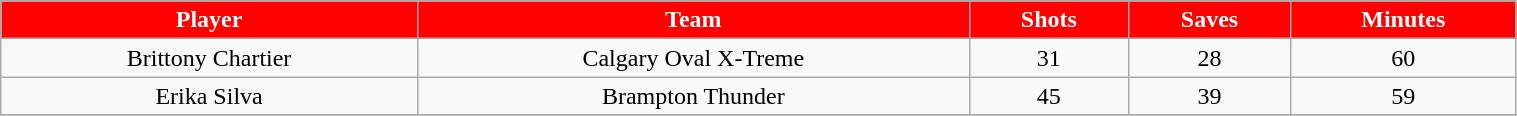<table class="wikitable" width="80%">
<tr align="center"  style="background:red;color:#FFFFFF;">
<td><strong>Player</strong></td>
<td><strong>Team</strong></td>
<td><strong>Shots</strong></td>
<td><strong>Saves</strong></td>
<td><strong>Minutes</strong></td>
</tr>
<tr align="center" bgcolor="">
<td>Brittony Chartier</td>
<td>Calgary Oval X-Treme</td>
<td>31</td>
<td>28</td>
<td>60</td>
</tr>
<tr align="center" bgcolor="">
<td>Erika Silva</td>
<td>Brampton Thunder</td>
<td>45</td>
<td>39</td>
<td>59</td>
</tr>
<tr align="center" bgcolor="">
</tr>
</table>
